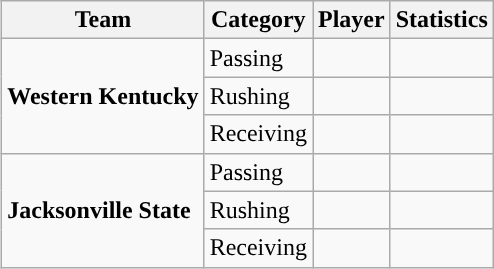<table class="wikitable" style="float: right;">
<tr>
<th>Team</th>
<th>Category</th>
<th>Player</th>
<th>Statistics</th>
</tr>
<tr>
<td rowspan=3><strong>Western Kentucky</strong></td>
<td>Passing</td>
<td></td>
<td></td>
</tr>
<tr>
<td>Rushing</td>
<td></td>
<td></td>
</tr>
<tr>
<td>Receiving</td>
<td></td>
<td></td>
</tr>
<tr>
<td rowspan=3><strong>Jacksonville State</strong></td>
<td>Passing</td>
<td></td>
<td></td>
</tr>
<tr>
<td>Rushing</td>
<td></td>
<td></td>
</tr>
<tr>
<td>Receiving</td>
<td></td>
<td></td>
</tr>
</table>
